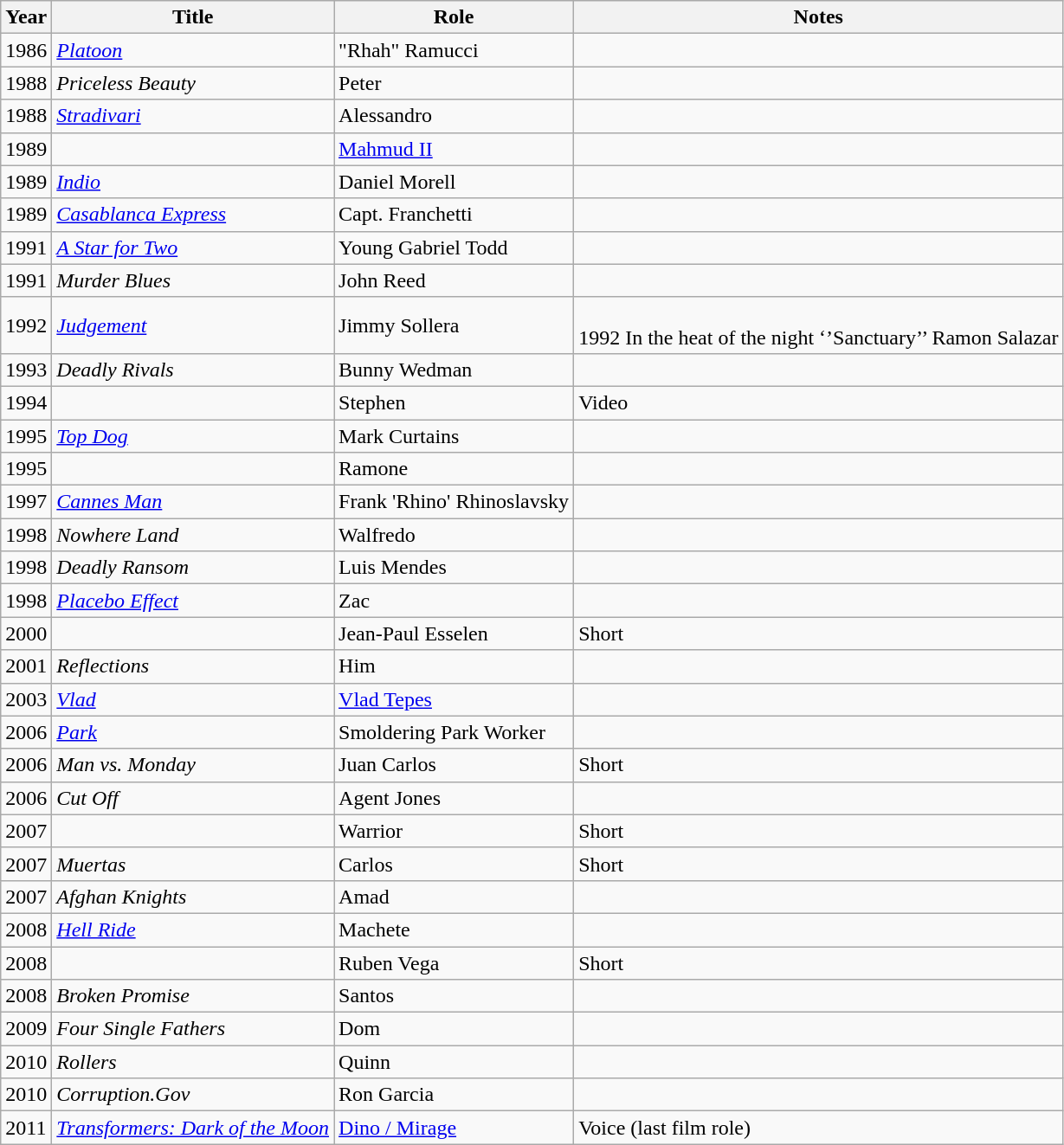<table class="wikitable sortable">
<tr>
<th>Year</th>
<th>Title</th>
<th>Role</th>
<th class="unsortable">Notes</th>
</tr>
<tr>
<td>1986</td>
<td><em><a href='#'>Platoon</a></em></td>
<td>"Rhah" Ramucci</td>
<td></td>
</tr>
<tr>
<td>1988</td>
<td><em>Priceless Beauty</em></td>
<td>Peter</td>
<td></td>
</tr>
<tr>
<td>1988</td>
<td><em><a href='#'>Stradivari</a></em></td>
<td>Alessandro</td>
<td></td>
</tr>
<tr>
<td>1989</td>
<td><em></em></td>
<td><a href='#'>Mahmud II</a></td>
<td></td>
</tr>
<tr>
<td>1989</td>
<td><em><a href='#'>Indio</a></em></td>
<td>Daniel Morell</td>
<td></td>
</tr>
<tr>
<td>1989</td>
<td><em><a href='#'>Casablanca Express</a></em></td>
<td>Capt. Franchetti</td>
<td></td>
</tr>
<tr>
<td>1991</td>
<td><em><a href='#'>A Star for Two</a></em></td>
<td>Young Gabriel Todd</td>
<td></td>
</tr>
<tr>
<td>1991</td>
<td><em>Murder Blues</em></td>
<td>John Reed</td>
<td></td>
</tr>
<tr>
<td>1992</td>
<td><em><a href='#'>Judgement</a></em></td>
<td>Jimmy Sollera</td>
<td><br>1992 
In the heat of the night
‘’Sanctuary’’
Ramon Salazar</td>
</tr>
<tr>
<td>1993</td>
<td><em>Deadly Rivals</em></td>
<td>Bunny Wedman</td>
<td></td>
</tr>
<tr>
<td>1994</td>
<td><em></em></td>
<td>Stephen</td>
<td>Video</td>
</tr>
<tr>
<td>1995</td>
<td><em><a href='#'>Top Dog</a></em></td>
<td>Mark Curtains</td>
<td></td>
</tr>
<tr>
<td>1995</td>
<td><em></em></td>
<td>Ramone</td>
<td></td>
</tr>
<tr>
<td>1997</td>
<td><em><a href='#'>Cannes Man</a></em></td>
<td>Frank 'Rhino' Rhinoslavsky</td>
<td></td>
</tr>
<tr>
<td>1998</td>
<td><em>Nowhere Land</em></td>
<td>Walfredo</td>
<td></td>
</tr>
<tr>
<td>1998</td>
<td><em>Deadly Ransom</em></td>
<td>Luis Mendes</td>
<td></td>
</tr>
<tr>
<td>1998</td>
<td><em><a href='#'>Placebo Effect</a></em></td>
<td>Zac</td>
<td></td>
</tr>
<tr>
<td>2000</td>
<td><em></em></td>
<td>Jean-Paul Esselen</td>
<td>Short</td>
</tr>
<tr>
<td>2001</td>
<td><em>Reflections</em></td>
<td>Him</td>
<td></td>
</tr>
<tr>
<td>2003</td>
<td><em><a href='#'>Vlad</a></em></td>
<td><a href='#'>Vlad Tepes</a></td>
<td></td>
</tr>
<tr>
<td>2006</td>
<td><em><a href='#'>Park</a></em></td>
<td>Smoldering Park Worker</td>
<td></td>
</tr>
<tr>
<td>2006</td>
<td><em>Man vs. Monday</em></td>
<td>Juan Carlos</td>
<td>Short</td>
</tr>
<tr>
<td>2006</td>
<td><em>Cut Off</em></td>
<td>Agent Jones</td>
<td></td>
</tr>
<tr>
<td>2007</td>
<td><em></em></td>
<td>Warrior</td>
<td>Short</td>
</tr>
<tr>
<td>2007</td>
<td><em>Muertas</em></td>
<td>Carlos</td>
<td>Short</td>
</tr>
<tr>
<td>2007</td>
<td><em>Afghan Knights</em></td>
<td>Amad</td>
<td></td>
</tr>
<tr>
<td>2008</td>
<td><em><a href='#'>Hell Ride</a></em></td>
<td>Machete</td>
<td></td>
</tr>
<tr>
<td>2008</td>
<td><em></em></td>
<td>Ruben Vega</td>
<td>Short</td>
</tr>
<tr>
<td>2008</td>
<td><em>Broken Promise</em></td>
<td>Santos</td>
<td></td>
</tr>
<tr>
<td>2009</td>
<td><em>Four Single Fathers</em></td>
<td>Dom</td>
<td></td>
</tr>
<tr>
<td>2010</td>
<td><em>Rollers</em></td>
<td>Quinn</td>
<td></td>
</tr>
<tr>
<td>2010</td>
<td><em>Corruption.Gov</em></td>
<td>Ron Garcia</td>
<td></td>
</tr>
<tr>
<td>2011</td>
<td><em><a href='#'>Transformers: Dark of the Moon</a></em></td>
<td><a href='#'>Dino / Mirage</a></td>
<td>Voice (last film role)</td>
</tr>
</table>
